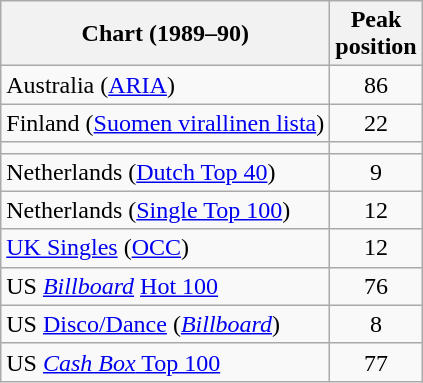<table class="wikitable sortable">
<tr>
<th>Chart (1989–90)</th>
<th>Peak<br>position</th>
</tr>
<tr>
<td>Australia (<a href='#'>ARIA</a>)</td>
<td style="text-align:center;">86</td>
</tr>
<tr>
<td>Finland (<a href='#'>Suomen virallinen lista</a>)</td>
<td style="text-align:center;">22</td>
</tr>
<tr>
<td></td>
</tr>
<tr>
<td>Netherlands (<a href='#'>Dutch Top 40</a>)</td>
<td style="text-align:center;">9</td>
</tr>
<tr>
<td>Netherlands (<a href='#'>Single Top 100</a>)</td>
<td style="text-align:center;">12</td>
</tr>
<tr>
<td><a href='#'>UK Singles</a> (<a href='#'>OCC</a>)</td>
<td style="text-align:center;">12</td>
</tr>
<tr>
<td>US <em><a href='#'>Billboard</a></em> <a href='#'>Hot 100</a></td>
<td style="text-align:center;">76</td>
</tr>
<tr>
<td>US <a href='#'>Disco/Dance</a> (<em><a href='#'>Billboard</a></em>)</td>
<td style="text-align:center;">8</td>
</tr>
<tr>
<td>US <a href='#'><em>Cash Box</em> Top 100</a></td>
<td align="center">77</td>
</tr>
</table>
